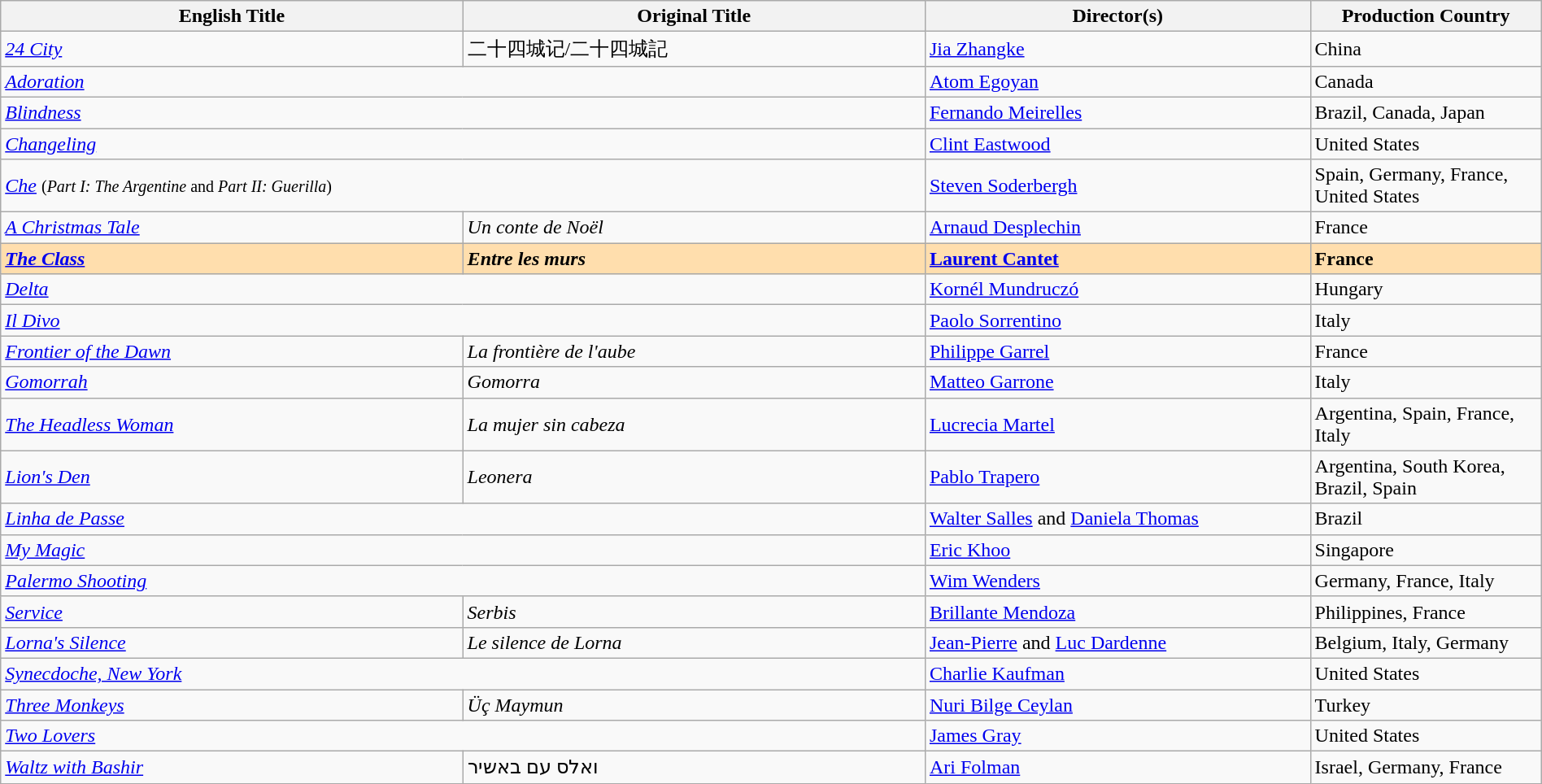<table class="wikitable" width="100%" cellpadding="5">
<tr>
<th width="30%">English Title</th>
<th width="30%">Original Title</th>
<th width="25%">Director(s)</th>
<th width="15%">Production Country</th>
</tr>
<tr>
<td><em><a href='#'>24 City</a></em></td>
<td data-sort-value="Er shi">二十四城记/二十四城記</td>
<td data-sort-value="Zhangke"><a href='#'>Jia Zhangke</a></td>
<td>China</td>
</tr>
<tr>
<td colspan="2"><em><a href='#'>Adoration</a></em></td>
<td data-sort-value="Egoyan"><a href='#'>Atom Egoyan</a></td>
<td>Canada</td>
</tr>
<tr>
<td colspan="2"><em><a href='#'>Blindness</a></em></td>
<td data-sort-value="Meirelles"><a href='#'>Fernando Meirelles</a></td>
<td>Brazil, Canada, Japan</td>
</tr>
<tr>
<td colspan="2"><em><a href='#'>Changeling</a></em></td>
<td data-sort-value="Eastwood"><a href='#'>Clint Eastwood</a></td>
<td>United States</td>
</tr>
<tr>
<td colspan="2"><em><a href='#'>Che</a></em> <small>(<em>Part I: The Argentine</em> and <em>Part II: Guerilla</em>)</small></td>
<td data-sort-value="Soderbergh"><a href='#'>Steven Soderbergh</a></td>
<td>Spain, Germany, France, United States</td>
</tr>
<tr>
<td data-sort-value="Christmas"><em><a href='#'>A Christmas Tale</a></em></td>
<td data-sort-value="conte de"><em>Un conte de Noël</em></td>
<td data-sort-value="Desplechin"><a href='#'>Arnaud Desplechin</a></td>
<td>France</td>
</tr>
<tr style="background:#FFDEAD">
<td data-sort-value="Class"><strong><em><a href='#'>The Class</a></em></strong></td>
<td><strong><em>Entre les murs</em></strong></td>
<td data-sort-value="Cantet"><strong><a href='#'>Laurent Cantet</a></strong></td>
<td><strong>France</strong></td>
</tr>
<tr>
<td colspan="2"><em><a href='#'>Delta</a></em></td>
<td data-sort-value="Mundruczó"><a href='#'>Kornél Mundruczó</a></td>
<td>Hungary</td>
</tr>
<tr>
<td colspan="2" data-sort-value="Divo"><em><a href='#'>Il Divo</a></em></td>
<td data-sort-value="Sorrentino"><a href='#'>Paolo Sorrentino</a></td>
<td>Italy</td>
</tr>
<tr>
<td><em><a href='#'>Frontier of the Dawn</a></em></td>
<td data-sort-value="frontière"><em>La frontière de l'aube</em></td>
<td data-sort-value="Garrel"><a href='#'>Philippe Garrel</a></td>
<td>France</td>
</tr>
<tr>
<td><em><a href='#'>Gomorrah</a></em></td>
<td><em>Gomorra</em></td>
<td data-sort-value="Garrone"><a href='#'>Matteo Garrone</a></td>
<td>Italy</td>
</tr>
<tr>
<td data-sort-value="Headless"><em><a href='#'>The Headless Woman</a></em></td>
<td data-sort-value="mujer sin"><em>La mujer sin cabeza</em></td>
<td data-sort-value="Martel"><a href='#'>Lucrecia Martel</a></td>
<td>Argentina, Spain, France, Italy</td>
</tr>
<tr>
<td><em><a href='#'>Lion's Den</a></em></td>
<td><em>Leonera</em></td>
<td data-sort-value="Trapero"><a href='#'>Pablo Trapero</a></td>
<td>Argentina, South Korea, Brazil, Spain</td>
</tr>
<tr>
<td colspan="2"><em><a href='#'>Linha de Passe</a></em></td>
<td data-sort-value="Salles"><a href='#'>Walter Salles</a> and <a href='#'>Daniela Thomas</a></td>
<td>Brazil</td>
</tr>
<tr>
<td colspan="2"><em><a href='#'>My Magic</a></em></td>
<td data-sort-value="Khoo"><a href='#'>Eric Khoo</a></td>
<td>Singapore</td>
</tr>
<tr>
<td colspan="2"><em><a href='#'>Palermo Shooting</a></em></td>
<td data-sort-value="Wenders"><a href='#'>Wim Wenders</a></td>
<td>Germany, France, Italy</td>
</tr>
<tr>
<td><em><a href='#'>Service</a></em></td>
<td><em>Serbis</em></td>
<td data-sort-value="Mendoza"><a href='#'>Brillante Mendoza</a></td>
<td>Philippines, France</td>
</tr>
<tr>
<td><em><a href='#'>Lorna's Silence</a></em></td>
<td data-sort-value="silence"><em>Le silence de Lorna</em></td>
<td data-sort-value="Dardenne"><a href='#'>Jean-Pierre</a> and <a href='#'>Luc Dardenne</a></td>
<td>Belgium, Italy, Germany</td>
</tr>
<tr>
<td colspan="2"><em><a href='#'>Synecdoche, New York</a></em></td>
<td data-sort-value="Kaufman"><a href='#'>Charlie Kaufman</a></td>
<td>United States</td>
</tr>
<tr>
<td><em><a href='#'>Three Monkeys</a></em></td>
<td data-sort-value="Uc M"><em>Üç Maymun</em></td>
<td data-sort-value="Bilge Ceylan"><a href='#'>Nuri Bilge Ceylan</a></td>
<td>Turkey</td>
</tr>
<tr>
<td colspan="2"><em><a href='#'>Two Lovers</a></em></td>
<td data-sort-value="Gray"><a href='#'>James Gray</a></td>
<td>United States</td>
</tr>
<tr>
<td><em><a href='#'>Waltz with Bashir</a></em></td>
<td data-sort-value="Vals">ואלס עם באשיר</td>
<td data-sort-value="Folman"><a href='#'>Ari Folman</a></td>
<td>Israel, Germany, France</td>
</tr>
</table>
